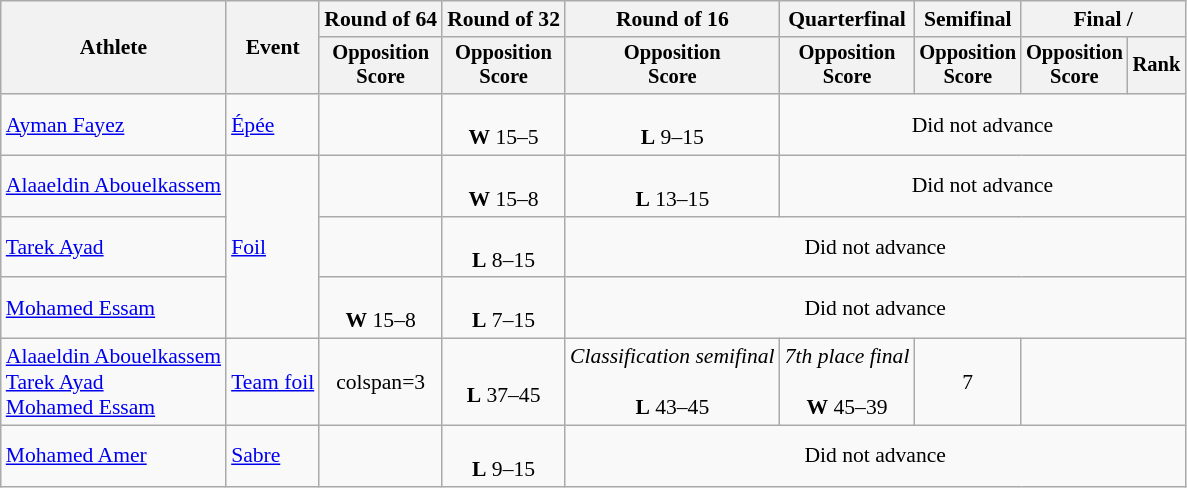<table class="wikitable" style="font-size:90%">
<tr>
<th rowspan=2>Athlete</th>
<th rowspan=2>Event</th>
<th>Round of 64</th>
<th>Round of 32</th>
<th>Round of 16</th>
<th>Quarterfinal</th>
<th>Semifinal</th>
<th colspan=2>Final / </th>
</tr>
<tr style="font-size:95%">
<th>Opposition<br>Score</th>
<th>Opposition<br>Score</th>
<th>Opposition<br>Score</th>
<th>Opposition<br>Score</th>
<th>Opposition<br>Score</th>
<th>Opposition<br>Score</th>
<th>Rank</th>
</tr>
<tr align=center>
<td align=left><a href='#'>Ayman Fayez</a></td>
<td align=left><a href='#'>Épée</a></td>
<td></td>
<td><br><strong>W</strong> 15–5</td>
<td><br><strong>L</strong> 9–15</td>
<td colspan=4>Did not advance</td>
</tr>
<tr align=center>
<td align=left><a href='#'>Alaaeldin Abouelkassem</a></td>
<td align=left rowspan=3><a href='#'>Foil</a></td>
<td></td>
<td><br><strong>W</strong> 15–8</td>
<td><br><strong>L</strong> 13–15</td>
<td colspan=4>Did not advance</td>
</tr>
<tr align=center>
<td align=left><a href='#'>Tarek Ayad</a></td>
<td></td>
<td><br><strong>L</strong> 8–15</td>
<td colspan=5>Did not advance</td>
</tr>
<tr align=center>
<td align=left><a href='#'>Mohamed Essam</a></td>
<td><br><strong>W</strong> 15–8</td>
<td><br><strong>L</strong> 7–15</td>
<td colspan=5>Did not advance</td>
</tr>
<tr align=center>
<td align=left><a href='#'>Alaaeldin Abouelkassem</a><br><a href='#'>Tarek Ayad</a><br><a href='#'>Mohamed Essam</a></td>
<td align=left><a href='#'>Team foil</a></td>
<td>colspan=3 </td>
<td><br><strong>L</strong> 37–45</td>
<td><em>Classification semifinal</em><br><br><strong>L</strong> 43–45</td>
<td><em>7th place final</em><br><br><strong>W</strong> 45–39</td>
<td>7</td>
</tr>
<tr align=center>
<td align=left><a href='#'>Mohamed Amer</a></td>
<td align=left><a href='#'>Sabre</a></td>
<td></td>
<td><br><strong>L</strong> 9–15</td>
<td colspan=5>Did not advance</td>
</tr>
</table>
